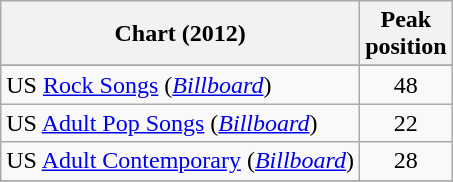<table class="wikitable sortable">
<tr>
<th>Chart (2012)</th>
<th>Peak<br>position</th>
</tr>
<tr>
</tr>
<tr>
<td>US <a href='#'>Rock Songs</a> (<em><a href='#'>Billboard</a></em>)</td>
<td style="text-align:center;">48</td>
</tr>
<tr>
<td>US <a href='#'>Adult Pop Songs</a> (<em><a href='#'>Billboard</a></em>)</td>
<td style="text-align:center;">22</td>
</tr>
<tr>
<td>US <a href='#'>Adult Contemporary</a> (<em><a href='#'>Billboard</a></em>)</td>
<td style="text-align:center;">28</td>
</tr>
<tr>
</tr>
</table>
